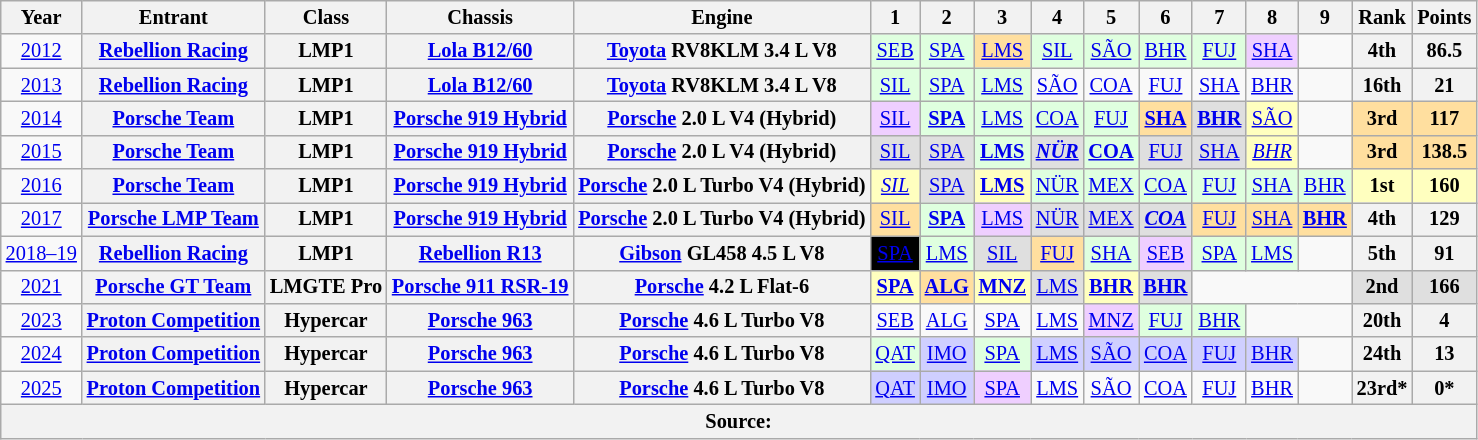<table class="wikitable" style="text-align:center; font-size:85%">
<tr>
<th>Year</th>
<th>Entrant</th>
<th>Class</th>
<th>Chassis</th>
<th>Engine</th>
<th>1</th>
<th>2</th>
<th>3</th>
<th>4</th>
<th>5</th>
<th>6</th>
<th>7</th>
<th>8</th>
<th>9</th>
<th>Rank</th>
<th>Points</th>
</tr>
<tr>
<td><a href='#'>2012</a></td>
<th nowrap><a href='#'>Rebellion Racing</a></th>
<th>LMP1</th>
<th nowrap><a href='#'>Lola B12/60</a></th>
<th nowrap><a href='#'>Toyota</a> RV8KLM 3.4 L V8</th>
<td style="background:#DFFFDF;"><a href='#'>SEB</a><br></td>
<td style="background:#DFFFDF;"><a href='#'>SPA</a><br></td>
<td style="background:#FFDF9F;"><a href='#'>LMS</a><br></td>
<td style="background:#DFFFDF;"><a href='#'>SIL</a><br></td>
<td style="background:#DFFFDF;"><a href='#'>SÃO</a><br></td>
<td style="background:#DFFFDF;"><a href='#'>BHR</a><br></td>
<td style="background:#DFFFDF;"><a href='#'>FUJ</a><br></td>
<td style="background:#EFCFFF;"><a href='#'>SHA</a><br></td>
<td></td>
<th>4th</th>
<th>86.5</th>
</tr>
<tr>
<td><a href='#'>2013</a></td>
<th nowrap><a href='#'>Rebellion Racing</a></th>
<th>LMP1</th>
<th nowrap><a href='#'>Lola B12/60</a></th>
<th nowrap><a href='#'>Toyota</a> RV8KLM 3.4 L V8</th>
<td style="background:#DFFFDF;"><a href='#'>SIL</a><br></td>
<td style="background:#DFFFDF;"><a href='#'>SPA</a><br></td>
<td style="background:#DFFFDF;"><a href='#'>LMS</a><br></td>
<td><a href='#'>SÃO</a></td>
<td><a href='#'>COA</a></td>
<td><a href='#'>FUJ</a></td>
<td><a href='#'>SHA</a></td>
<td><a href='#'>BHR</a></td>
<td></td>
<th>16th</th>
<th>21</th>
</tr>
<tr>
<td><a href='#'>2014</a></td>
<th nowrap><a href='#'>Porsche Team</a></th>
<th>LMP1</th>
<th nowrap><a href='#'>Porsche 919 Hybrid</a></th>
<th nowrap><a href='#'>Porsche</a> 2.0 L V4 (Hybrid)</th>
<td style="background:#EFCFFF;"><a href='#'>SIL</a><br></td>
<td style="background:#DFFFDF;"><strong><a href='#'>SPA</a></strong><br></td>
<td style="background:#DFFFDF;"><a href='#'>LMS</a><br></td>
<td style="background:#DFFFDF;"><a href='#'>COA</a><br></td>
<td style="background:#DFFFDF;"><a href='#'>FUJ</a><br></td>
<td style="background:#FFDF9F;"><strong><a href='#'>SHA</a></strong><br></td>
<td style="background:#DFDFDF;"><strong><a href='#'>BHR</a></strong><br></td>
<td style="background:#FFFFBF;"><a href='#'>SÃO</a><br></td>
<td></td>
<th style="background:#FFDF9F;">3rd</th>
<th style="background:#FFDF9F;">117</th>
</tr>
<tr>
<td><a href='#'>2015</a></td>
<th nowrap><a href='#'>Porsche Team</a></th>
<th>LMP1</th>
<th nowrap><a href='#'>Porsche 919 Hybrid</a></th>
<th nowrap><a href='#'>Porsche</a> 2.0 L V4 (Hybrid)</th>
<td style="background:#DFDFDF;"><a href='#'>SIL</a><br></td>
<td style="background:#DFDFDF;"><a href='#'>SPA</a><br></td>
<td style="background:#DFFFDF;"><strong><a href='#'>LMS</a></strong><br></td>
<td style="background:#DFDFDF;"><strong><em><a href='#'>NÜR</a></em></strong><br></td>
<td style="background:#DFFFDF;"><strong><a href='#'>COA</a></strong><br></td>
<td style="background:#DFDFDF;"><a href='#'>FUJ</a><br></td>
<td style="background:#DFDFDF;"><a href='#'>SHA</a><br></td>
<td style="background:#FFFFBF;"><em><a href='#'>BHR</a></em><br></td>
<td></td>
<th style="background:#FFDF9F;">3rd</th>
<th style="background:#FFDF9F;">138.5</th>
</tr>
<tr>
<td><a href='#'>2016</a></td>
<th nowrap><a href='#'>Porsche Team</a></th>
<th>LMP1</th>
<th nowrap><a href='#'>Porsche 919 Hybrid</a></th>
<th nowrap><a href='#'>Porsche</a> 2.0 L Turbo V4 (Hybrid)</th>
<td style="background:#FFFFBF;"><em><a href='#'>SIL</a></em><br></td>
<td style="background:#DFDFDF;"><a href='#'>SPA</a><br></td>
<td style="background:#FFFFBF;"><strong><a href='#'>LMS</a></strong><br></td>
<td style="background:#DFFFDF;"><a href='#'>NÜR</a><br></td>
<td style="background:#DFFFDF;"><a href='#'>MEX</a><br></td>
<td style="background:#DFFFDF;"><a href='#'>COA</a><br></td>
<td style="background:#DFFFDF;"><a href='#'>FUJ</a><br></td>
<td style="background:#DFFFDF;"><a href='#'>SHA</a><br></td>
<td style="background:#DFFFDF;"><a href='#'>BHR</a><br></td>
<th style="background:#FFFFBF;">1st</th>
<th style="background:#FFFFBF;">160</th>
</tr>
<tr>
<td><a href='#'>2017</a></td>
<th nowrap><a href='#'>Porsche LMP Team</a></th>
<th>LMP1</th>
<th nowrap><a href='#'>Porsche 919 Hybrid</a></th>
<th nowrap><a href='#'>Porsche</a> 2.0 L Turbo V4 (Hybrid)</th>
<td style="background:#FFDF9F;"><a href='#'>SIL</a><br></td>
<td style="background:#DFFFDF;"><strong><a href='#'>SPA</a></strong><br></td>
<td style="background:#EFCFFF;"><a href='#'>LMS</a><br></td>
<td style="background:#DFDFDF;"><a href='#'>NÜR</a><br></td>
<td style="background:#DFDFDF;"><a href='#'>MEX</a><br></td>
<td style="background:#DFDFDF;"><strong><em><a href='#'>COA</a></em></strong><br></td>
<td style="background:#FFDF9F;"><a href='#'>FUJ</a><br></td>
<td style="background:#FFDF9F;"><a href='#'>SHA</a><br></td>
<td style="background:#FFDF9F;"><strong><a href='#'>BHR</a></strong><br></td>
<th>4th</th>
<th>129</th>
</tr>
<tr>
<td nowrap><a href='#'>2018–19</a></td>
<th nowrap><a href='#'>Rebellion Racing</a></th>
<th>LMP1</th>
<th nowrap><a href='#'>Rebellion R13</a></th>
<th nowrap><a href='#'>Gibson</a> GL458 4.5 L V8</th>
<td style="background:#000000; color:white"><a href='#'><span>SPA</span></a><br></td>
<td style="background:#DFFFDF;"><a href='#'>LMS</a><br></td>
<td style="background:#DFDFDF;"><a href='#'>SIL</a><br></td>
<td style="background:#FFDF9F;"><a href='#'>FUJ</a><br></td>
<td style="background:#DFFFDF;"><a href='#'>SHA</a><br></td>
<td style="background:#EFCFFF;"><a href='#'>SEB</a><br></td>
<td style="background:#DFFFDF;"><a href='#'>SPA</a><br></td>
<td style="background:#DFFFDF;"><a href='#'>LMS</a><br></td>
<td></td>
<th>5th</th>
<th>91</th>
</tr>
<tr>
<td><a href='#'>2021</a></td>
<th nowrap><a href='#'>Porsche GT Team</a></th>
<th nowrap>LMGTE Pro</th>
<th nowrap><a href='#'>Porsche 911 RSR-19</a></th>
<th nowrap><a href='#'>Porsche</a> 4.2 L Flat-6</th>
<td style="background:#FFFFBF;"><strong><a href='#'>SPA</a></strong><br></td>
<td style="background:#FFDF9F;"><strong><a href='#'>ALG</a></strong><br></td>
<td style="background:#FFFFBF;"><strong><a href='#'>MNZ</a></strong><br></td>
<td style="background:#DFDFDF;"><a href='#'>LMS</a><br></td>
<td style="background:#FFFFBF;"><strong><a href='#'>BHR</a></strong><br></td>
<td style="background:#DFDFDF;"><strong><a href='#'>BHR</a></strong><br></td>
<td colspan=3></td>
<th style="background:#DFDFDF;">2nd</th>
<th style="background:#DFDFDF;">166</th>
</tr>
<tr>
<td><a href='#'>2023</a></td>
<th nowrap><a href='#'>Proton Competition</a></th>
<th>Hypercar</th>
<th nowrap><a href='#'>Porsche 963</a></th>
<th nowrap><a href='#'>Porsche</a> 4.6 L Turbo V8</th>
<td><a href='#'>SEB</a></td>
<td><a href='#'>ALG</a></td>
<td><a href='#'>SPA</a></td>
<td><a href='#'>LMS</a></td>
<td style="background:#EFCFFF;"><a href='#'>MNZ</a><br></td>
<td style="background:#DFFFDF;"><a href='#'>FUJ</a><br></td>
<td style="background:#DFFFDF;"><a href='#'>BHR</a><br></td>
<td colspan=2></td>
<th>20th</th>
<th>4</th>
</tr>
<tr>
<td><a href='#'>2024</a></td>
<th nowrap><a href='#'>Proton Competition</a></th>
<th>Hypercar</th>
<th nowrap><a href='#'>Porsche 963</a></th>
<th nowrap><a href='#'>Porsche</a> 4.6 L Turbo V8</th>
<td style="background:#DFFFDF;"><a href='#'>QAT</a><br></td>
<td style="background:#CFCFFF;"><a href='#'>IMO</a><br></td>
<td style="background:#DFFFDF;"><a href='#'>SPA</a><br></td>
<td style="background:#CFCFFF;"><a href='#'>LMS</a><br></td>
<td style="background:#CFCFFF;"><a href='#'>SÃO</a><br></td>
<td style="background:#CFCFFF;"><a href='#'>COA</a><br></td>
<td style="background:#CFCFFF;"><a href='#'>FUJ</a><br></td>
<td style="background:#CFCFFF;"><a href='#'>BHR</a><br></td>
<td></td>
<th>24th</th>
<th>13</th>
</tr>
<tr>
<td><a href='#'>2025</a></td>
<th><a href='#'>Proton Competition</a></th>
<th>Hypercar</th>
<th><a href='#'>Porsche 963</a></th>
<th><a href='#'>Porsche</a> 4.6 L Turbo V8</th>
<td style="background:#CFCFFF;"><a href='#'>QAT</a><br></td>
<td style="background:#CFCFFF;"><a href='#'>IMO</a><br></td>
<td style="background:#EFCFFF;"><a href='#'>SPA</a><br></td>
<td style="background:#;"><a href='#'>LMS</a><br></td>
<td style="background:#;"><a href='#'>SÃO</a><br></td>
<td style="background:#;"><a href='#'>COA</a><br></td>
<td style="background:#;"><a href='#'>FUJ</a><br></td>
<td style="background:#;"><a href='#'>BHR</a><br></td>
<td></td>
<th>23rd*</th>
<th>0*</th>
</tr>
<tr>
<th colspan="16">Source:</th>
</tr>
</table>
